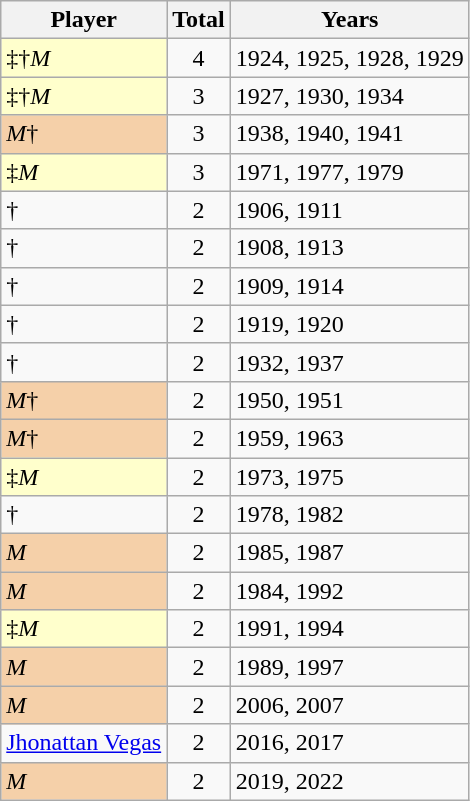<table class="wikitable">
<tr>
<th>Player</th>
<th>Total</th>
<th>Years</th>
</tr>
<tr>
<td style="background:#ffc;">  ‡†<em>M</em></td>
<td style="text-align:center;">4</td>
<td>1924, 1925, 1928, 1929</td>
</tr>
<tr>
<td style="background:#ffc;">  ‡†<em>M</em></td>
<td style="text-align:center;">3</td>
<td>1927, 1930, 1934</td>
</tr>
<tr>
<td style="background: #F5D0A9">  <em>M</em>†</td>
<td style="text-align:center;">3</td>
<td>1938, 1940, 1941</td>
</tr>
<tr>
<td style="background:#ffc;">  ‡<em>M</em></td>
<td style="text-align:center;">3</td>
<td>1971, 1977, 1979</td>
</tr>
<tr>
<td>  †</td>
<td style="text-align:center;">2</td>
<td>1906, 1911</td>
</tr>
<tr>
<td>  †</td>
<td style="text-align:center;">2</td>
<td>1908, 1913</td>
</tr>
<tr>
<td>  †</td>
<td style="text-align:center;">2</td>
<td>1909, 1914</td>
</tr>
<tr>
<td sortname>  †</td>
<td style="text-align:center;">2</td>
<td>1919, 1920</td>
</tr>
<tr>
<td>  †</td>
<td style="text-align:center;">2</td>
<td>1932, 1937</td>
</tr>
<tr>
<td style="background: #F5D0A9">  <em>M</em>†</td>
<td style="text-align:center;">2</td>
<td>1950, 1951</td>
</tr>
<tr>
<td style="background: #F5D0A9">  <em>M</em>†</td>
<td style="text-align:center;">2</td>
<td>1959, 1963</td>
</tr>
<tr>
<td style="background:#ffc;">  ‡<em>M</em></td>
<td style="text-align:center;">2</td>
<td>1973, 1975</td>
</tr>
<tr>
<td> †</td>
<td style="text-align:center;">2</td>
<td>1978, 1982</td>
</tr>
<tr>
<td style="background: #F5D0A9">  <em>M</em></td>
<td style="text-align:center;">2</td>
<td>1985, 1987</td>
</tr>
<tr>
<td style="background: #F5D0A9">  <em>M</em></td>
<td style="text-align:center;">2</td>
<td>1984, 1992</td>
</tr>
<tr>
<td style="background:#ffc;">  ‡<em>M</em></td>
<td style="text-align:center;">2</td>
<td>1991, 1994</td>
</tr>
<tr>
<td style="background: #F5D0A9">  <em>M</em></td>
<td style="text-align:center;">2</td>
<td>1989, 1997</td>
</tr>
<tr>
<td style="background: #F5D0A9">  <em>M</em></td>
<td style="text-align:center;">2</td>
<td>2006, 2007</td>
</tr>
<tr>
<td> <a href='#'>Jhonattan Vegas</a></td>
<td style="text-align:center;">2</td>
<td>2016, 2017</td>
</tr>
<tr>
<td style="background: #F5D0A9">  <em>M</em></td>
<td style="text-align:center;">2</td>
<td>2019, 2022</td>
</tr>
</table>
